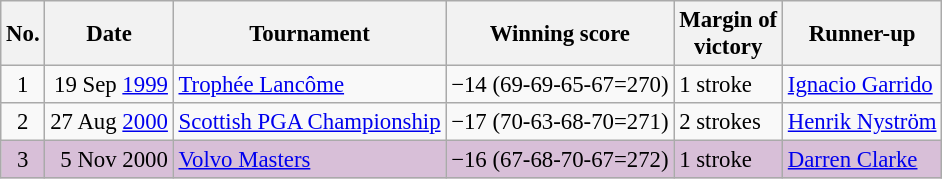<table class="wikitable" style="font-size:95%;">
<tr>
<th>No.</th>
<th>Date</th>
<th>Tournament</th>
<th>Winning score</th>
<th>Margin of<br>victory</th>
<th>Runner-up</th>
</tr>
<tr>
<td align=center>1</td>
<td align=right>19 Sep <a href='#'>1999</a></td>
<td><a href='#'>Trophée Lancôme</a></td>
<td>−14 (69-69-65-67=270)</td>
<td>1 stroke</td>
<td> <a href='#'>Ignacio Garrido</a></td>
</tr>
<tr>
<td align=center>2</td>
<td align=right>27 Aug <a href='#'>2000</a></td>
<td><a href='#'>Scottish PGA Championship</a></td>
<td>−17 (70-63-68-70=271)</td>
<td>2 strokes</td>
<td> <a href='#'>Henrik Nyström</a></td>
</tr>
<tr style="background:thistle">
<td align=center>3</td>
<td align=right>5 Nov 2000</td>
<td><a href='#'>Volvo Masters</a></td>
<td>−16 (67-68-70-67=272)</td>
<td>1 stroke</td>
<td> <a href='#'>Darren Clarke</a></td>
</tr>
</table>
